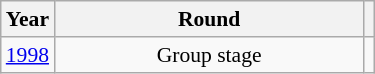<table class="wikitable" style="text-align: center; font-size:90%">
<tr>
<th>Year</th>
<th style="width:200px">Round</th>
<th></th>
</tr>
<tr>
<td><a href='#'>1998</a></td>
<td>Group stage</td>
<td></td>
</tr>
</table>
